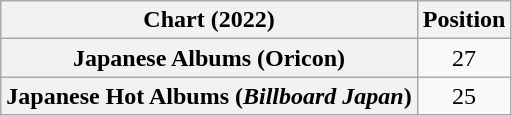<table class="wikitable sortable plainrowheaders" style="text-align:center">
<tr>
<th scope="col">Chart (2022)</th>
<th scope="col">Position</th>
</tr>
<tr>
<th scope="row">Japanese Albums (Oricon)</th>
<td>27</td>
</tr>
<tr>
<th scope="row">Japanese Hot Albums (<em>Billboard Japan</em>)</th>
<td>25</td>
</tr>
</table>
